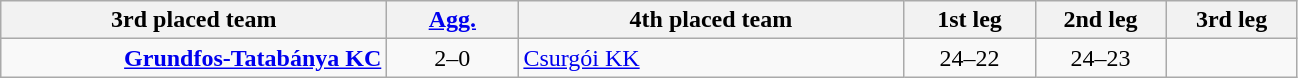<table class=wikitable style="text-align:center">
<tr>
<th width=250>3rd placed team</th>
<th width=80><a href='#'>Agg.</a></th>
<th width=250>4th placed team</th>
<th width=80>1st leg</th>
<th width=80>2nd leg</th>
<th width=80>3rd leg</th>
</tr>
<tr>
<td align=right> <strong><a href='#'>Grundfos-Tatabánya KC</a></strong></td>
<td>2–0</td>
<td align=left> <a href='#'>Csurgói KK</a></td>
<td>24–22</td>
<td>24–23</td>
</tr>
</table>
